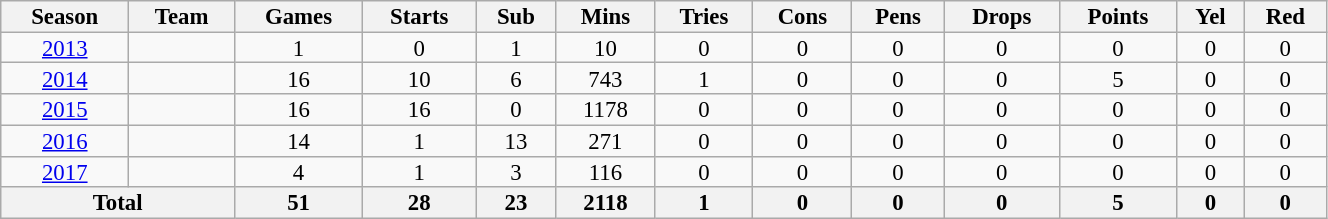<table class="wikitable" style="text-align:center; line-height:90%; font-size:95%; width:70%;">
<tr>
<th>Season</th>
<th>Team</th>
<th>Games</th>
<th>Starts</th>
<th>Sub</th>
<th>Mins</th>
<th>Tries</th>
<th>Cons</th>
<th>Pens</th>
<th>Drops</th>
<th>Points</th>
<th>Yel</th>
<th>Red</th>
</tr>
<tr>
<td><a href='#'>2013</a></td>
<td></td>
<td>1</td>
<td>0</td>
<td>1</td>
<td>10</td>
<td>0</td>
<td>0</td>
<td>0</td>
<td>0</td>
<td>0</td>
<td>0</td>
<td>0</td>
</tr>
<tr>
<td><a href='#'>2014</a></td>
<td></td>
<td>16</td>
<td>10</td>
<td>6</td>
<td>743</td>
<td>1</td>
<td>0</td>
<td>0</td>
<td>0</td>
<td>5</td>
<td>0</td>
<td>0</td>
</tr>
<tr>
<td><a href='#'>2015</a></td>
<td></td>
<td>16</td>
<td>16</td>
<td>0</td>
<td>1178</td>
<td>0</td>
<td>0</td>
<td>0</td>
<td>0</td>
<td>0</td>
<td>0</td>
<td>0</td>
</tr>
<tr>
<td><a href='#'>2016</a></td>
<td></td>
<td>14</td>
<td>1</td>
<td>13</td>
<td>271</td>
<td>0</td>
<td>0</td>
<td>0</td>
<td>0</td>
<td>0</td>
<td>0</td>
<td>0</td>
</tr>
<tr>
<td><a href='#'>2017</a></td>
<td></td>
<td>4</td>
<td>1</td>
<td>3</td>
<td>116</td>
<td>0</td>
<td>0</td>
<td>0</td>
<td>0</td>
<td>0</td>
<td>0</td>
<td>0</td>
</tr>
<tr>
<th colspan="2">Total</th>
<th>51</th>
<th>28</th>
<th>23</th>
<th>2118</th>
<th>1</th>
<th>0</th>
<th>0</th>
<th>0</th>
<th>5</th>
<th>0</th>
<th>0</th>
</tr>
</table>
